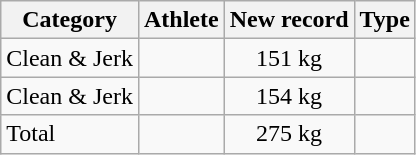<table class="wikitable sortable" style="text-align:center">
<tr>
<th>Category</th>
<th>Athlete</th>
<th>New record</th>
<th>Type</th>
</tr>
<tr>
<td align=left>Clean & Jerk</td>
<td align="left"></td>
<td>151 kg</td>
<td></td>
</tr>
<tr>
<td align=left>Clean & Jerk</td>
<td align="left"></td>
<td>154 kg</td>
<td></td>
</tr>
<tr>
<td align=left>Total</td>
<td align="left"></td>
<td>275 kg</td>
<td></td>
</tr>
</table>
